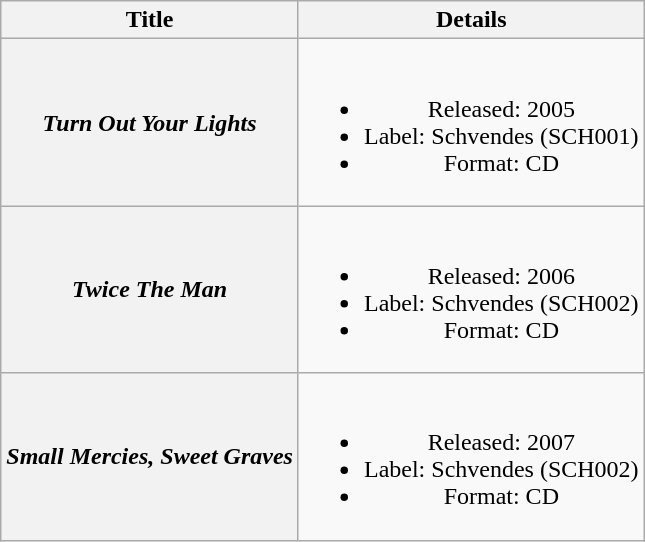<table class="wikitable plainrowheaders" style="text-align:center;" border="1">
<tr>
<th>Title</th>
<th>Details</th>
</tr>
<tr>
<th scope="row"><em>Turn Out Your Lights</em></th>
<td><br><ul><li>Released: 2005</li><li>Label: Schvendes (SCH001)</li><li>Format: CD</li></ul></td>
</tr>
<tr>
<th scope="row"><em>Twice The Man</em></th>
<td><br><ul><li>Released: 2006</li><li>Label: Schvendes (SCH002)</li><li>Format: CD</li></ul></td>
</tr>
<tr>
<th scope="row"><em>Small Mercies, Sweet Graves</em></th>
<td><br><ul><li>Released: 2007</li><li>Label: Schvendes (SCH002)</li><li>Format: CD</li></ul></td>
</tr>
</table>
